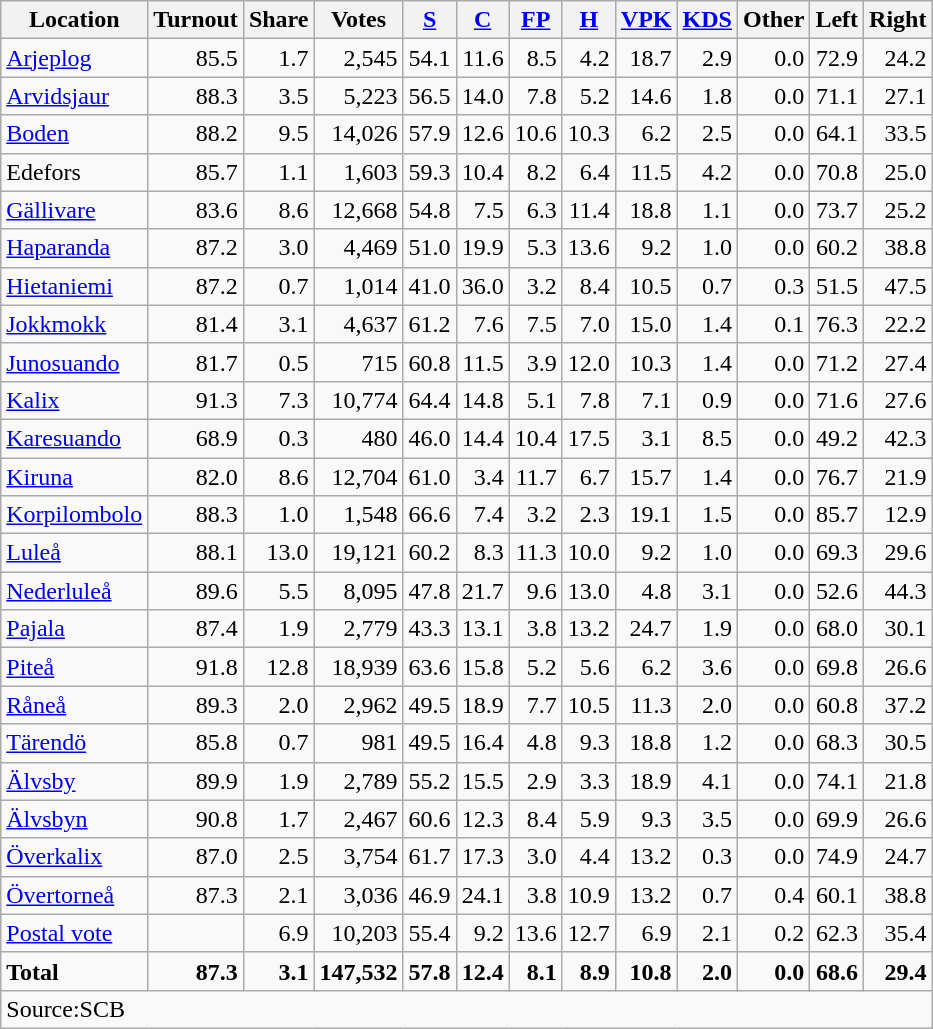<table class="wikitable sortable" style=text-align:right>
<tr>
<th>Location</th>
<th>Turnout</th>
<th>Share</th>
<th>Votes</th>
<th><a href='#'>S</a></th>
<th><a href='#'>C</a></th>
<th><a href='#'>FP</a></th>
<th><a href='#'>H</a></th>
<th><a href='#'>VPK</a></th>
<th><a href='#'>KDS</a></th>
<th>Other</th>
<th>Left</th>
<th>Right</th>
</tr>
<tr>
<td align=left><a href='#'>Arjeplog</a></td>
<td>85.5</td>
<td>1.7</td>
<td>2,545</td>
<td>54.1</td>
<td>11.6</td>
<td>8.5</td>
<td>4.2</td>
<td>18.7</td>
<td>2.9</td>
<td>0.0</td>
<td>72.9</td>
<td>24.2</td>
</tr>
<tr>
<td align=left><a href='#'>Arvidsjaur</a></td>
<td>88.3</td>
<td>3.5</td>
<td>5,223</td>
<td>56.5</td>
<td>14.0</td>
<td>7.8</td>
<td>5.2</td>
<td>14.6</td>
<td>1.8</td>
<td>0.0</td>
<td>71.1</td>
<td>27.1</td>
</tr>
<tr>
<td align=left><a href='#'>Boden</a></td>
<td>88.2</td>
<td>9.5</td>
<td>14,026</td>
<td>57.9</td>
<td>12.6</td>
<td>10.6</td>
<td>10.3</td>
<td>6.2</td>
<td>2.5</td>
<td>0.0</td>
<td>64.1</td>
<td>33.5</td>
</tr>
<tr>
<td align=left>Edefors</td>
<td>85.7</td>
<td>1.1</td>
<td>1,603</td>
<td>59.3</td>
<td>10.4</td>
<td>8.2</td>
<td>6.4</td>
<td>11.5</td>
<td>4.2</td>
<td>0.0</td>
<td>70.8</td>
<td>25.0</td>
</tr>
<tr>
<td align=left><a href='#'>Gällivare</a></td>
<td>83.6</td>
<td>8.6</td>
<td>12,668</td>
<td>54.8</td>
<td>7.5</td>
<td>6.3</td>
<td>11.4</td>
<td>18.8</td>
<td>1.1</td>
<td>0.0</td>
<td>73.7</td>
<td>25.2</td>
</tr>
<tr>
<td align=left><a href='#'>Haparanda</a></td>
<td>87.2</td>
<td>3.0</td>
<td>4,469</td>
<td>51.0</td>
<td>19.9</td>
<td>5.3</td>
<td>13.6</td>
<td>9.2</td>
<td>1.0</td>
<td>0.0</td>
<td>60.2</td>
<td>38.8</td>
</tr>
<tr>
<td align=left><a href='#'>Hietaniemi</a></td>
<td>87.2</td>
<td>0.7</td>
<td>1,014</td>
<td>41.0</td>
<td>36.0</td>
<td>3.2</td>
<td>8.4</td>
<td>10.5</td>
<td>0.7</td>
<td>0.3</td>
<td>51.5</td>
<td>47.5</td>
</tr>
<tr>
<td align=left><a href='#'>Jokkmokk</a></td>
<td>81.4</td>
<td>3.1</td>
<td>4,637</td>
<td>61.2</td>
<td>7.6</td>
<td>7.5</td>
<td>7.0</td>
<td>15.0</td>
<td>1.4</td>
<td>0.1</td>
<td>76.3</td>
<td>22.2</td>
</tr>
<tr>
<td align=left><a href='#'>Junosuando</a></td>
<td>81.7</td>
<td>0.5</td>
<td>715</td>
<td>60.8</td>
<td>11.5</td>
<td>3.9</td>
<td>12.0</td>
<td>10.3</td>
<td>1.4</td>
<td>0.0</td>
<td>71.2</td>
<td>27.4</td>
</tr>
<tr>
<td align=left><a href='#'>Kalix</a></td>
<td>91.3</td>
<td>7.3</td>
<td>10,774</td>
<td>64.4</td>
<td>14.8</td>
<td>5.1</td>
<td>7.8</td>
<td>7.1</td>
<td>0.9</td>
<td>0.0</td>
<td>71.6</td>
<td>27.6</td>
</tr>
<tr>
<td align=left><a href='#'>Karesuando</a></td>
<td>68.9</td>
<td>0.3</td>
<td>480</td>
<td>46.0</td>
<td>14.4</td>
<td>10.4</td>
<td>17.5</td>
<td>3.1</td>
<td>8.5</td>
<td>0.0</td>
<td>49.2</td>
<td>42.3</td>
</tr>
<tr>
<td align=left><a href='#'>Kiruna</a></td>
<td>82.0</td>
<td>8.6</td>
<td>12,704</td>
<td>61.0</td>
<td>3.4</td>
<td>11.7</td>
<td>6.7</td>
<td>15.7</td>
<td>1.4</td>
<td>0.0</td>
<td>76.7</td>
<td>21.9</td>
</tr>
<tr>
<td align=left><a href='#'>Korpilombolo</a></td>
<td>88.3</td>
<td>1.0</td>
<td>1,548</td>
<td>66.6</td>
<td>7.4</td>
<td>3.2</td>
<td>2.3</td>
<td>19.1</td>
<td>1.5</td>
<td>0.0</td>
<td>85.7</td>
<td>12.9</td>
</tr>
<tr>
<td align=left><a href='#'>Luleå</a></td>
<td>88.1</td>
<td>13.0</td>
<td>19,121</td>
<td>60.2</td>
<td>8.3</td>
<td>11.3</td>
<td>10.0</td>
<td>9.2</td>
<td>1.0</td>
<td>0.0</td>
<td>69.3</td>
<td>29.6</td>
</tr>
<tr>
<td align=left><a href='#'>Nederluleå</a></td>
<td>89.6</td>
<td>5.5</td>
<td>8,095</td>
<td>47.8</td>
<td>21.7</td>
<td>9.6</td>
<td>13.0</td>
<td>4.8</td>
<td>3.1</td>
<td>0.0</td>
<td>52.6</td>
<td>44.3</td>
</tr>
<tr>
<td align=left><a href='#'>Pajala</a></td>
<td>87.4</td>
<td>1.9</td>
<td>2,779</td>
<td>43.3</td>
<td>13.1</td>
<td>3.8</td>
<td>13.2</td>
<td>24.7</td>
<td>1.9</td>
<td>0.0</td>
<td>68.0</td>
<td>30.1</td>
</tr>
<tr>
<td align=left><a href='#'>Piteå</a></td>
<td>91.8</td>
<td>12.8</td>
<td>18,939</td>
<td>63.6</td>
<td>15.8</td>
<td>5.2</td>
<td>5.6</td>
<td>6.2</td>
<td>3.6</td>
<td>0.0</td>
<td>69.8</td>
<td>26.6</td>
</tr>
<tr>
<td align=left><a href='#'>Råneå</a></td>
<td>89.3</td>
<td>2.0</td>
<td>2,962</td>
<td>49.5</td>
<td>18.9</td>
<td>7.7</td>
<td>10.5</td>
<td>11.3</td>
<td>2.0</td>
<td>0.0</td>
<td>60.8</td>
<td>37.2</td>
</tr>
<tr>
<td align=left><a href='#'>Tärendö</a></td>
<td>85.8</td>
<td>0.7</td>
<td>981</td>
<td>49.5</td>
<td>16.4</td>
<td>4.8</td>
<td>9.3</td>
<td>18.8</td>
<td>1.2</td>
<td>0.0</td>
<td>68.3</td>
<td>30.5</td>
</tr>
<tr>
<td align=left><a href='#'>Älvsby</a></td>
<td>89.9</td>
<td>1.9</td>
<td>2,789</td>
<td>55.2</td>
<td>15.5</td>
<td>2.9</td>
<td>3.3</td>
<td>18.9</td>
<td>4.1</td>
<td>0.0</td>
<td>74.1</td>
<td>21.8</td>
</tr>
<tr>
<td align=left><a href='#'>Älvsbyn</a></td>
<td>90.8</td>
<td>1.7</td>
<td>2,467</td>
<td>60.6</td>
<td>12.3</td>
<td>8.4</td>
<td>5.9</td>
<td>9.3</td>
<td>3.5</td>
<td>0.0</td>
<td>69.9</td>
<td>26.6</td>
</tr>
<tr>
<td align=left><a href='#'>Överkalix</a></td>
<td>87.0</td>
<td>2.5</td>
<td>3,754</td>
<td>61.7</td>
<td>17.3</td>
<td>3.0</td>
<td>4.4</td>
<td>13.2</td>
<td>0.3</td>
<td>0.0</td>
<td>74.9</td>
<td>24.7</td>
</tr>
<tr>
<td align=left><a href='#'>Övertorneå</a></td>
<td>87.3</td>
<td>2.1</td>
<td>3,036</td>
<td>46.9</td>
<td>24.1</td>
<td>3.8</td>
<td>10.9</td>
<td>13.2</td>
<td>0.7</td>
<td>0.4</td>
<td>60.1</td>
<td>38.8</td>
</tr>
<tr>
<td align=left><a href='#'>Postal vote</a></td>
<td></td>
<td>6.9</td>
<td>10,203</td>
<td>55.4</td>
<td>9.2</td>
<td>13.6</td>
<td>12.7</td>
<td>6.9</td>
<td>2.1</td>
<td>0.2</td>
<td>62.3</td>
<td>35.4</td>
</tr>
<tr>
<td align=left><strong>Total</strong></td>
<td><strong>87.3</strong></td>
<td><strong>3.1</strong></td>
<td><strong>147,532</strong></td>
<td><strong>57.8</strong></td>
<td><strong>12.4</strong></td>
<td><strong>8.1</strong></td>
<td><strong>8.9</strong></td>
<td><strong>10.8</strong></td>
<td><strong>2.0</strong></td>
<td><strong>0.0</strong></td>
<td><strong>68.6</strong></td>
<td><strong>29.4</strong></td>
</tr>
<tr>
<td align=left colspan=13>Source:SCB </td>
</tr>
</table>
